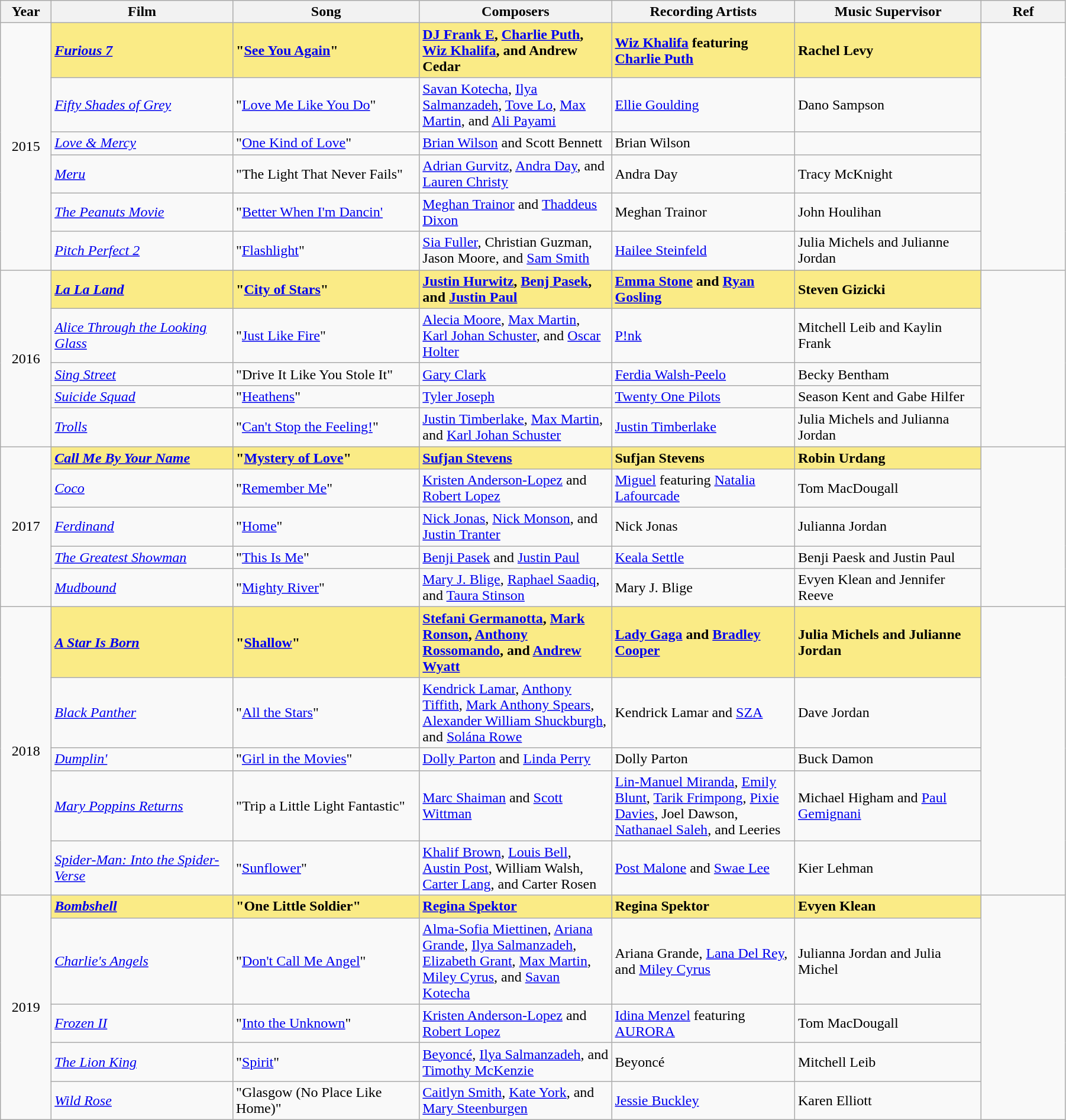<table class="wikitable" width="95%" cellpadding="5">
<tr>
<th width="75">Year</th>
<th width="375">Film</th>
<th width="375">Song</th>
<th width="375">Composers</th>
<th width="375">Recording Artists</th>
<th width="375">Music Supervisor</th>
<th width="175">Ref</th>
</tr>
<tr>
<td rowspan="6" style="text-align:center;">2015</td>
<td style="background:#FAEB86;"><strong><em><a href='#'>Furious 7</a></em></strong></td>
<td style="background:#FAEB86;"><strong>"<a href='#'>See You Again</a>"</strong></td>
<td style="background:#FAEB86;"><strong><a href='#'>DJ Frank E</a>, <a href='#'>Charlie Puth</a>, <a href='#'>Wiz Khalifa</a>, and Andrew Cedar</strong></td>
<td style="background:#FAEB86;"><strong><a href='#'>Wiz Khalifa</a> featuring <a href='#'>Charlie Puth</a></strong></td>
<td style="background:#FAEB86;"><strong>Rachel Levy</strong></td>
<td rowspan="6" style="text-align:center;"></td>
</tr>
<tr>
<td><em><a href='#'>Fifty Shades of Grey</a></em></td>
<td>"<a href='#'>Love Me Like You Do</a>"</td>
<td><a href='#'>Savan Kotecha</a>, <a href='#'>Ilya Salmanzadeh</a>, <a href='#'>Tove Lo</a>, <a href='#'>Max Martin</a>, and <a href='#'>Ali Payami</a></td>
<td><a href='#'>Ellie Goulding</a></td>
<td>Dano Sampson</td>
</tr>
<tr>
<td><em><a href='#'>Love & Mercy</a></em></td>
<td>"<a href='#'>One Kind of Love</a>"</td>
<td><a href='#'>Brian Wilson</a> and Scott Bennett</td>
<td>Brian Wilson</td>
<td></td>
</tr>
<tr>
<td><em><a href='#'>Meru</a></em></td>
<td>"The Light That Never Fails"</td>
<td><a href='#'>Adrian Gurvitz</a>, <a href='#'>Andra Day</a>, and <a href='#'>Lauren Christy</a></td>
<td>Andra Day</td>
<td>Tracy McKnight</td>
</tr>
<tr>
<td><em><a href='#'>The Peanuts Movie</a></em></td>
<td>"<a href='#'>Better When I'm Dancin'</a></td>
<td><a href='#'>Meghan Trainor</a> and <a href='#'>Thaddeus Dixon</a></td>
<td>Meghan Trainor</td>
<td>John Houlihan</td>
</tr>
<tr>
<td><em><a href='#'>Pitch Perfect 2</a></em></td>
<td>"<a href='#'>Flashlight</a>"</td>
<td><a href='#'>Sia Fuller</a>, Christian Guzman, Jason Moore, and <a href='#'>Sam Smith</a></td>
<td><a href='#'>Hailee Steinfeld</a></td>
<td>Julia Michels and Julianne Jordan</td>
</tr>
<tr>
<td rowspan="5" style="text-align:center;">2016</td>
<td style="background:#FAEB86;"><strong><em><a href='#'>La La Land</a></em></strong></td>
<td style="background:#FAEB86;"><strong>"<a href='#'>City of Stars</a>"</strong></td>
<td style="background:#FAEB86;"><strong><a href='#'>Justin Hurwitz</a>, <a href='#'>Benj Pasek</a>, and <a href='#'>Justin Paul</a></strong></td>
<td style="background:#FAEB86;"><strong><a href='#'>Emma Stone</a> and <a href='#'>Ryan Gosling</a></strong></td>
<td style="background:#FAEB86;"><strong>Steven Gizicki</strong></td>
<td rowspan="5" style="text-align:center;"></td>
</tr>
<tr>
<td><em><a href='#'>Alice Through the Looking Glass</a></em></td>
<td>"<a href='#'>Just Like Fire</a>"</td>
<td><a href='#'>Alecia Moore</a>, <a href='#'>Max Martin</a>, <a href='#'>Karl Johan Schuster</a>, and <a href='#'>Oscar Holter</a></td>
<td><a href='#'>P!nk</a></td>
<td>Mitchell Leib and Kaylin Frank</td>
</tr>
<tr>
<td><em><a href='#'>Sing Street</a></em></td>
<td>"Drive It Like You Stole It"</td>
<td><a href='#'>Gary Clark</a></td>
<td><a href='#'>Ferdia Walsh-Peelo</a></td>
<td>Becky Bentham</td>
</tr>
<tr>
<td><em><a href='#'>Suicide Squad</a></em></td>
<td>"<a href='#'>Heathens</a>"</td>
<td><a href='#'>Tyler Joseph</a></td>
<td><a href='#'>Twenty One Pilots</a></td>
<td>Season Kent and Gabe Hilfer</td>
</tr>
<tr>
<td><em><a href='#'>Trolls</a></em></td>
<td>"<a href='#'>Can't Stop the Feeling!</a>"</td>
<td><a href='#'>Justin Timberlake</a>, <a href='#'>Max Martin</a>, and <a href='#'>Karl Johan Schuster</a></td>
<td><a href='#'>Justin Timberlake</a></td>
<td>Julia Michels and Julianna Jordan</td>
</tr>
<tr>
<td rowspan="5" style="text-align:center;">2017</td>
<td style="background:#FAEB86;"><strong><em><a href='#'>Call Me By Your Name</a></em></strong></td>
<td style="background:#FAEB86;"><strong>"<a href='#'>Mystery of Love</a>"</strong></td>
<td style="background:#FAEB86;"><strong><a href='#'>Sufjan Stevens</a></strong></td>
<td style="background:#FAEB86;"><strong>Sufjan Stevens</strong></td>
<td style="background:#FAEB86;"><strong>Robin Urdang</strong></td>
<td rowspan="5" style="text-align:center;"></td>
</tr>
<tr>
<td><em><a href='#'>Coco</a></em></td>
<td>"<a href='#'>Remember Me</a>"</td>
<td><a href='#'>Kristen Anderson-Lopez</a> and <a href='#'>Robert Lopez</a></td>
<td><a href='#'>Miguel</a> featuring <a href='#'>Natalia Lafourcade</a></td>
<td>Tom MacDougall</td>
</tr>
<tr>
<td><em><a href='#'>Ferdinand</a></em></td>
<td>"<a href='#'>Home</a>"</td>
<td><a href='#'>Nick Jonas</a>, <a href='#'>Nick Monson</a>, and <a href='#'>Justin Tranter</a></td>
<td>Nick Jonas</td>
<td>Julianna Jordan</td>
</tr>
<tr>
<td><em><a href='#'>The Greatest Showman</a></em></td>
<td>"<a href='#'>This Is Me</a>"</td>
<td><a href='#'>Benji Pasek</a> and <a href='#'>Justin Paul</a></td>
<td><a href='#'>Keala Settle</a></td>
<td>Benji Paesk and Justin Paul</td>
</tr>
<tr>
<td><em><a href='#'>Mudbound</a></em></td>
<td>"<a href='#'>Mighty River</a>"</td>
<td><a href='#'>Mary J. Blige</a>, <a href='#'>Raphael Saadiq</a>, and <a href='#'>Taura Stinson</a></td>
<td>Mary J. Blige</td>
<td>Evyen Klean and Jennifer Reeve</td>
</tr>
<tr>
<td rowspan="5" style="text-align:center;">2018</td>
<td style="background:#FAEB86;"><strong><em><a href='#'>A Star Is Born</a></em></strong></td>
<td style="background:#FAEB86;"><strong>"<a href='#'>Shallow</a>"</strong></td>
<td style="background:#FAEB86;"><strong><a href='#'>Stefani Germanotta</a>, <a href='#'>Mark Ronson</a>, <a href='#'>Anthony Rossomando</a>, and <a href='#'>Andrew Wyatt</a></strong></td>
<td style="background:#FAEB86;"><strong><a href='#'>Lady Gaga</a> and <a href='#'>Bradley Cooper</a></strong></td>
<td style="background:#FAEB86;"><strong>Julia Michels and Julianne Jordan</strong></td>
<td rowspan="5" style="text-align:center;"></td>
</tr>
<tr>
<td><em><a href='#'>Black Panther</a></em></td>
<td>"<a href='#'>All the Stars</a>"</td>
<td><a href='#'>Kendrick Lamar</a>, <a href='#'>Anthony Tiffith</a>, <a href='#'>Mark Anthony Spears</a>, <a href='#'>Alexander William Shuckburgh</a>, and <a href='#'>Solána Rowe</a></td>
<td>Kendrick Lamar and <a href='#'>SZA</a></td>
<td>Dave Jordan</td>
</tr>
<tr>
<td><em><a href='#'>Dumplin'</a></em></td>
<td>"<a href='#'>Girl in the Movies</a>"</td>
<td><a href='#'>Dolly Parton</a> and <a href='#'>Linda Perry</a></td>
<td>Dolly Parton</td>
<td>Buck Damon</td>
</tr>
<tr>
<td><em><a href='#'>Mary Poppins Returns</a></em></td>
<td>"Trip a Little Light Fantastic"</td>
<td><a href='#'>Marc Shaiman</a> and <a href='#'>Scott Wittman</a></td>
<td><a href='#'>Lin-Manuel Miranda</a>, <a href='#'>Emily Blunt</a>, <a href='#'>Tarik Frimpong</a>, <a href='#'>Pixie Davies</a>, Joel Dawson, <a href='#'>Nathanael Saleh</a>, and Leeries</td>
<td>Michael Higham and <a href='#'>Paul Gemignani</a></td>
</tr>
<tr>
<td><em><a href='#'>Spider-Man: Into the Spider-Verse</a></em></td>
<td>"<a href='#'>Sunflower</a>"</td>
<td><a href='#'>Khalif Brown</a>, <a href='#'>Louis Bell</a>, <a href='#'>Austin Post</a>, William Walsh, <a href='#'>Carter Lang</a>, and Carter Rosen</td>
<td><a href='#'>Post Malone</a> and <a href='#'>Swae Lee</a></td>
<td>Kier Lehman</td>
</tr>
<tr>
<td rowspan="5" style="text-align:center;">2019</td>
<td style="background:#FAEB86;"><strong><em><a href='#'>Bombshell</a></em></strong></td>
<td style="background:#FAEB86;"><strong>"One Little Soldier"</strong></td>
<td style="background:#FAEB86;"><strong><a href='#'>Regina Spektor</a></strong></td>
<td style="background:#FAEB86;"><strong>Regina Spektor</strong></td>
<td style="background:#FAEB86;"><strong>Evyen Klean</strong></td>
<td rowspan="5" style="text-align:center;"></td>
</tr>
<tr>
<td><em><a href='#'>Charlie's Angels</a></em></td>
<td>"<a href='#'>Don't Call Me Angel</a>"</td>
<td><a href='#'>Alma-Sofia Miettinen</a>, <a href='#'>Ariana Grande</a>, <a href='#'>Ilya Salmanzadeh</a>, <a href='#'>Elizabeth Grant</a>, <a href='#'>Max Martin</a>, <a href='#'>Miley Cyrus</a>, and <a href='#'>Savan Kotecha</a></td>
<td>Ariana Grande, <a href='#'>Lana Del Rey</a>, and <a href='#'>Miley Cyrus</a></td>
<td>Julianna Jordan and Julia Michel</td>
</tr>
<tr>
<td><em><a href='#'>Frozen II</a></em></td>
<td>"<a href='#'>Into the Unknown</a>"</td>
<td><a href='#'>Kristen Anderson-Lopez</a> and <a href='#'>Robert Lopez</a></td>
<td><a href='#'>Idina Menzel</a> featuring <a href='#'>AURORA</a></td>
<td>Tom MacDougall</td>
</tr>
<tr>
<td><em><a href='#'>The Lion King</a></em></td>
<td>"<a href='#'>Spirit</a>"</td>
<td><a href='#'>Beyoncé</a>, <a href='#'>Ilya Salmanzadeh</a>, and <a href='#'>Timothy McKenzie</a></td>
<td>Beyoncé</td>
<td>Mitchell Leib</td>
</tr>
<tr>
<td><em><a href='#'>Wild Rose</a></em></td>
<td>"Glasgow (No Place Like Home)"</td>
<td><a href='#'>Caitlyn Smith</a>, <a href='#'>Kate York</a>, and <a href='#'>Mary Steenburgen</a></td>
<td><a href='#'>Jessie Buckley</a></td>
<td>Karen Elliott</td>
</tr>
</table>
